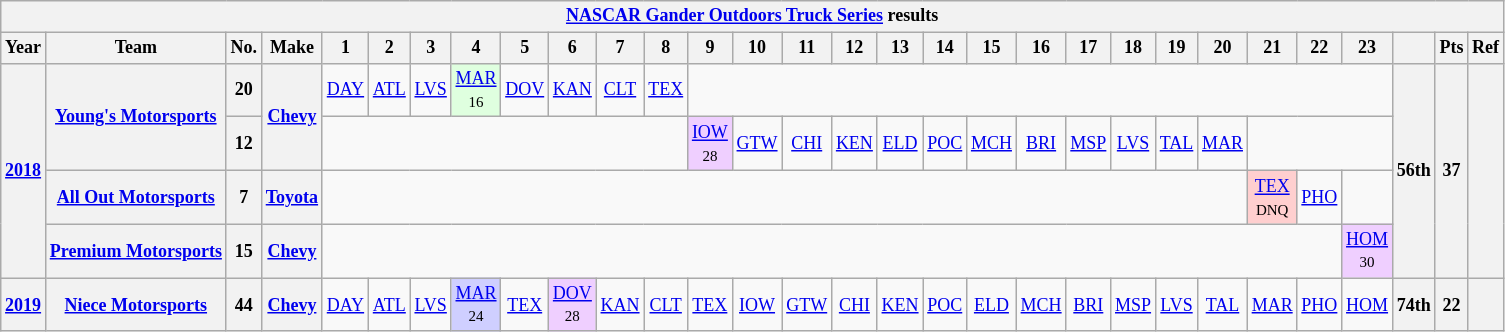<table class="wikitable" style="text-align:center; font-size:75%">
<tr>
<th colspan=30><a href='#'>NASCAR Gander Outdoors Truck Series</a> results</th>
</tr>
<tr>
<th>Year</th>
<th>Team</th>
<th>No.</th>
<th>Make</th>
<th>1</th>
<th>2</th>
<th>3</th>
<th>4</th>
<th>5</th>
<th>6</th>
<th>7</th>
<th>8</th>
<th>9</th>
<th>10</th>
<th>11</th>
<th>12</th>
<th>13</th>
<th>14</th>
<th>15</th>
<th>16</th>
<th>17</th>
<th>18</th>
<th>19</th>
<th>20</th>
<th>21</th>
<th>22</th>
<th>23</th>
<th></th>
<th>Pts</th>
<th>Ref</th>
</tr>
<tr>
<th rowspan=4><a href='#'>2018</a></th>
<th rowspan=2><a href='#'>Young's Motorsports</a></th>
<th>20</th>
<th rowspan=2><a href='#'>Chevy</a></th>
<td><a href='#'>DAY</a></td>
<td><a href='#'>ATL</a></td>
<td><a href='#'>LVS</a></td>
<td style="background:#DFFFDF;"><a href='#'>MAR</a><br><small>16</small></td>
<td><a href='#'>DOV</a></td>
<td><a href='#'>KAN</a></td>
<td><a href='#'>CLT</a></td>
<td><a href='#'>TEX</a></td>
<td colspan=15></td>
<th rowspan=4>56th</th>
<th rowspan=4>37</th>
<th rowspan=4></th>
</tr>
<tr>
<th>12</th>
<td colspan=8></td>
<td style="background:#EFCFFF;"><a href='#'>IOW</a><br><small>28</small></td>
<td><a href='#'>GTW</a></td>
<td><a href='#'>CHI</a></td>
<td><a href='#'>KEN</a></td>
<td><a href='#'>ELD</a></td>
<td><a href='#'>POC</a></td>
<td><a href='#'>MCH</a></td>
<td><a href='#'>BRI</a></td>
<td><a href='#'>MSP</a></td>
<td><a href='#'>LVS</a></td>
<td><a href='#'>TAL</a></td>
<td><a href='#'>MAR</a></td>
<td colspan=3></td>
</tr>
<tr>
<th><a href='#'>All Out Motorsports</a></th>
<th>7</th>
<th><a href='#'>Toyota</a></th>
<td colspan=20></td>
<td style="background:#FFCFCF;"><a href='#'>TEX</a><br><small>DNQ</small></td>
<td><a href='#'>PHO</a></td>
</tr>
<tr>
<th><a href='#'>Premium Motorsports</a></th>
<th>15</th>
<th><a href='#'>Chevy</a></th>
<td colspan=22></td>
<td style="background:#EFCFFF;"><a href='#'>HOM</a><br><small>30</small></td>
</tr>
<tr>
<th><a href='#'>2019</a></th>
<th><a href='#'>Niece Motorsports</a></th>
<th>44</th>
<th><a href='#'>Chevy</a></th>
<td><a href='#'>DAY</a></td>
<td><a href='#'>ATL</a></td>
<td><a href='#'>LVS</a></td>
<td style="background:#CFCFFF;"><a href='#'>MAR</a><br><small>24</small></td>
<td><a href='#'>TEX</a></td>
<td style="background:#EFCFFF;"><a href='#'>DOV</a><br><small>28</small></td>
<td><a href='#'>KAN</a></td>
<td><a href='#'>CLT</a></td>
<td><a href='#'>TEX</a></td>
<td><a href='#'>IOW</a></td>
<td><a href='#'>GTW</a></td>
<td><a href='#'>CHI</a></td>
<td><a href='#'>KEN</a></td>
<td><a href='#'>POC</a></td>
<td><a href='#'>ELD</a></td>
<td><a href='#'>MCH</a></td>
<td><a href='#'>BRI</a></td>
<td><a href='#'>MSP</a></td>
<td><a href='#'>LVS</a></td>
<td><a href='#'>TAL</a></td>
<td><a href='#'>MAR</a></td>
<td><a href='#'>PHO</a></td>
<td><a href='#'>HOM</a></td>
<th>74th</th>
<th>22</th>
<th></th>
</tr>
</table>
